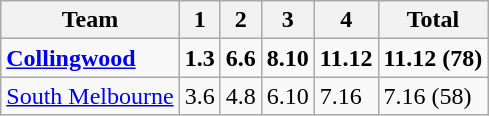<table class="wikitable">
<tr>
<th>Team</th>
<th>1</th>
<th>2</th>
<th>3</th>
<th>4</th>
<th>Total</th>
</tr>
<tr>
<td><strong><a href='#'>Collingwood</a></strong></td>
<td><strong>1.3</strong></td>
<td><strong>6.6</strong></td>
<td><strong>8.10</strong></td>
<td><strong>11.12</strong></td>
<td><strong>11.12 (78)</strong></td>
</tr>
<tr>
<td><a href='#'>South Melbourne</a></td>
<td>3.6</td>
<td>4.8</td>
<td>6.10</td>
<td>7.16</td>
<td>7.16 (58)</td>
</tr>
</table>
